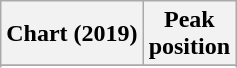<table class="wikitable sortable plainrowheaders" style="text-align:center">
<tr>
<th scope="col">Chart (2019)</th>
<th scope="col">Peak<br>position</th>
</tr>
<tr>
</tr>
<tr>
</tr>
<tr>
</tr>
<tr>
</tr>
</table>
